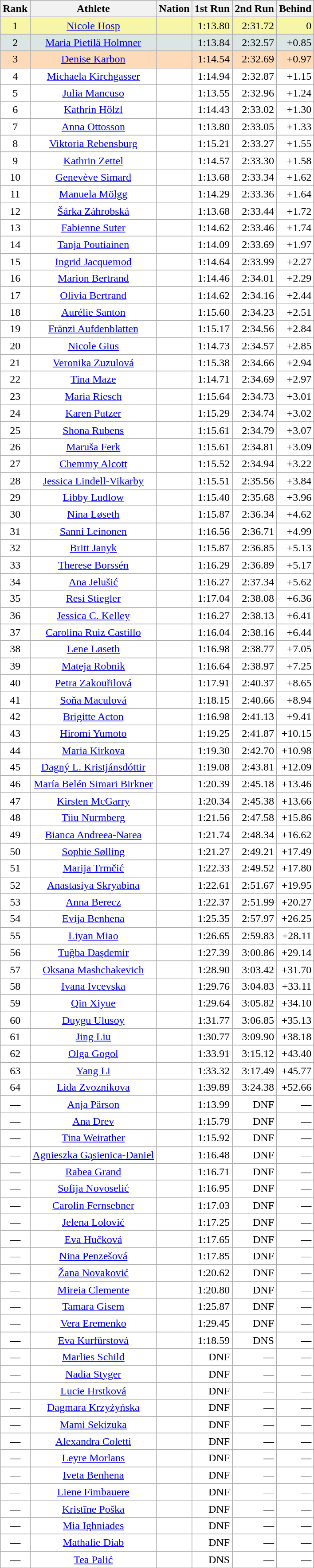<table class=wikitable>
<tr>
<th>Rank</th>
<th>Athlete</th>
<th>Nation</th>
<th>1st Run</th>
<th>2nd Run</th>
<th>Behind</th>
</tr>
<tr bgcolor="#F7F6A8">
<td align="center">1</td>
<td align="center"><a href='#'>Nicole Hosp</a></td>
<td></td>
<td align="right">1:13.80</td>
<td align="right">2:31.72</td>
<td align="right">0</td>
</tr>
<tr bgcolor="#DCE5E5">
<td align="center">2</td>
<td align="center"><a href='#'>Maria Pietilä Holmner</a></td>
<td></td>
<td align="right">1:13.84</td>
<td align="right">2:32.57</td>
<td align="right">+0.85</td>
</tr>
<tr bgcolor="#FFDAB9">
<td align="center">3</td>
<td align="center"><a href='#'>Denise Karbon</a></td>
<td></td>
<td align="right">1:14.54</td>
<td align="right">2:32.69</td>
<td align="right">+0.97</td>
</tr>
<tr bgcolor="#FFFFFF">
<td align="center">4</td>
<td align="center"><a href='#'>Michaela Kirchgasser</a></td>
<td></td>
<td align="right">1:14.94</td>
<td align="right">2:32.87</td>
<td align="right">+1.15</td>
</tr>
<tr bgcolor="#FFFFFF">
<td align="center">5</td>
<td align="center"><a href='#'>Julia Mancuso</a></td>
<td></td>
<td align="right">1:13.55</td>
<td align="right">2:32.96</td>
<td align="right">+1.24</td>
</tr>
<tr bgcolor="#FFFFFF">
<td align="center">6</td>
<td align="center"><a href='#'>Kathrin Hölzl</a></td>
<td></td>
<td align="right">1:14.43</td>
<td align="right">2:33.02</td>
<td align="right">+1.30</td>
</tr>
<tr bgcolor="#FFFFFF">
<td align="center">7</td>
<td align="center"><a href='#'>Anna Ottosson</a></td>
<td></td>
<td align="right">1:13.80</td>
<td align="right">2:33.05</td>
<td align="right">+1.33</td>
</tr>
<tr bgcolor="#FFFFFF">
<td align="center">8</td>
<td align="center"><a href='#'>Viktoria Rebensburg</a></td>
<td></td>
<td align="right">1:15.21</td>
<td align="right">2:33.27</td>
<td align="right">+1.55</td>
</tr>
<tr bgcolor="#FFFFFF">
<td align="center">9</td>
<td align="center"><a href='#'>Kathrin Zettel</a></td>
<td></td>
<td align="right">1:14.57</td>
<td align="right">2:33.30</td>
<td align="right">+1.58</td>
</tr>
<tr bgcolor="#FFFFFF">
<td align="center">10</td>
<td align="center"><a href='#'>Genevève Simard</a></td>
<td></td>
<td align="right">1:13.68</td>
<td align="right">2:33.34</td>
<td align="right">+1.62</td>
</tr>
<tr bgcolor="#FFFFFF">
<td align="center">11</td>
<td align="center"><a href='#'>Manuela Mölgg</a></td>
<td></td>
<td align="right">1:14.29</td>
<td align="right">2:33.36</td>
<td align="right">+1.64</td>
</tr>
<tr bgcolor="#FFFFFF">
<td align="center">12</td>
<td align="center"><a href='#'>Šárka Záhrobská</a></td>
<td></td>
<td align="right">1:13.68</td>
<td align="right">2:33.44</td>
<td align="right">+1.72</td>
</tr>
<tr bgcolor="#FFFFFF">
<td align="center">13</td>
<td align="center"><a href='#'>Fabienne Suter</a></td>
<td></td>
<td align="right">1:14.62</td>
<td align="right">2:33.46</td>
<td align="right">+1.74</td>
</tr>
<tr bgcolor="#FFFFFF">
<td align="center">14</td>
<td align="center"><a href='#'>Tanja Poutiainen</a></td>
<td></td>
<td align="right">1:14.09</td>
<td align="right">2:33.69</td>
<td align="right">+1.97</td>
</tr>
<tr bgcolor="#FFFFFF">
<td align="center">15</td>
<td align="center"><a href='#'>Ingrid Jacquemod</a></td>
<td></td>
<td align="right">1:14.64</td>
<td align="right">2:33.99</td>
<td align="right">+2.27</td>
</tr>
<tr bgcolor="#FFFFFF">
<td align="center">16</td>
<td align="center"><a href='#'>Marion Bertrand</a></td>
<td></td>
<td align="right">1:14.46</td>
<td align="right">2:34.01</td>
<td align="right">+2.29</td>
</tr>
<tr bgcolor="#FFFFFF">
<td align="center">17</td>
<td align="center"><a href='#'>Olivia Bertrand</a></td>
<td></td>
<td align="right">1:14.62</td>
<td align="right">2:34.16</td>
<td align="right">+2.44</td>
</tr>
<tr bgcolor="#FFFFFF">
<td align="center">18</td>
<td align="center"><a href='#'>Aurélie Santon</a></td>
<td></td>
<td align="right">1:15.60</td>
<td align="right">2:34.23</td>
<td align="right">+2.51</td>
</tr>
<tr bgcolor="#FFFFFF">
<td align="center">19</td>
<td align="center"><a href='#'>Fränzi Aufdenblatten</a></td>
<td></td>
<td align="right">1:15.17</td>
<td align="right">2:34.56</td>
<td align="right">+2.84</td>
</tr>
<tr bgcolor="#FFFFFF">
<td align="center">20</td>
<td align="center"><a href='#'>Nicole Gius</a></td>
<td></td>
<td align="right">1:14.73</td>
<td align="right">2:34.57</td>
<td align="right">+2.85</td>
</tr>
<tr bgcolor="#FFFFFF">
<td align="center">21</td>
<td align="center"><a href='#'>Veronika Zuzulová</a></td>
<td></td>
<td align="right">1:15.38</td>
<td align="right">2:34.66</td>
<td align="right">+2.94</td>
</tr>
<tr bgcolor="#FFFFFF">
<td align="center">22</td>
<td align="center"><a href='#'>Tina Maze</a></td>
<td></td>
<td align="right">1:14.71</td>
<td align="right">2:34.69</td>
<td align="right">+2.97</td>
</tr>
<tr bgcolor="#FFFFFF">
<td align="center">23</td>
<td align="center"><a href='#'>Maria Riesch</a></td>
<td></td>
<td align="right">1:15.64</td>
<td align="right">2:34.73</td>
<td align="right">+3.01</td>
</tr>
<tr bgcolor="#FFFFFF">
<td align="center">24</td>
<td align="center"><a href='#'>Karen Putzer</a></td>
<td></td>
<td align="right">1:15.29</td>
<td align="right">2:34.74</td>
<td align="right">+3.02</td>
</tr>
<tr bgcolor="#FFFFFF">
<td align="center">25</td>
<td align="center"><a href='#'>Shona Rubens</a></td>
<td></td>
<td align="right">1:15.61</td>
<td align="right">2:34.79</td>
<td align="right">+3.07</td>
</tr>
<tr bgcolor="#FFFFFF">
<td align="center">26</td>
<td align="center"><a href='#'>Maruša Ferk</a></td>
<td></td>
<td align="right">1:15.61</td>
<td align="right">2:34.81</td>
<td align="right">+3.09</td>
</tr>
<tr bgcolor="#FFFFFF">
<td align="center">27</td>
<td align="center"><a href='#'>Chemmy Alcott</a></td>
<td></td>
<td align="right">1:15.52</td>
<td align="right">2:34.94</td>
<td align="right">+3.22</td>
</tr>
<tr bgcolor="#FFFFFF">
<td align="center">28</td>
<td align="center"><a href='#'>Jessica Lindell-Vikarby</a></td>
<td></td>
<td align="right">1:15.51</td>
<td align="right">2:35.56</td>
<td align="right">+3.84</td>
</tr>
<tr bgcolor="#FFFFFF">
<td align="center">29</td>
<td align="center"><a href='#'>Libby Ludlow</a></td>
<td></td>
<td align="right">1:15.40</td>
<td align="right">2:35.68</td>
<td align="right">+3.96</td>
</tr>
<tr bgcolor="#FFFFFF">
<td align="center">30</td>
<td align="center"><a href='#'>Nina Løseth</a></td>
<td></td>
<td align="right">1:15.87</td>
<td align="right">2:36.34</td>
<td align="right">+4.62</td>
</tr>
<tr bgcolor="#FFFFFF">
<td align="center">31</td>
<td align="center"><a href='#'>Sanni Leinonen</a></td>
<td></td>
<td align="right">1:16.56</td>
<td align="right">2:36.71</td>
<td align="right">+4.99</td>
</tr>
<tr bgcolor="#FFFFFF">
<td align="center">32</td>
<td align="center"><a href='#'>Britt Janyk</a></td>
<td></td>
<td align="right">1:15.87</td>
<td align="right">2:36.85</td>
<td align="right">+5.13</td>
</tr>
<tr bgcolor="#FFFFFF">
<td align="center">33</td>
<td align="center"><a href='#'>Therese Borssén</a></td>
<td></td>
<td align="right">1:16.29</td>
<td align="right">2:36.89</td>
<td align="right">+5.17</td>
</tr>
<tr bgcolor="#FFFFFF">
<td align="center">34</td>
<td align="center"><a href='#'>Ana Jelušić</a></td>
<td></td>
<td align="right">1:16.27</td>
<td align="right">2:37.34</td>
<td align="right">+5.62</td>
</tr>
<tr bgcolor="#FFFFFF">
<td align="center">35</td>
<td align="center"><a href='#'>Resi Stiegler</a></td>
<td></td>
<td align="right">1:17.04</td>
<td align="right">2:38.08</td>
<td align="right">+6.36</td>
</tr>
<tr bgcolor="#FFFFFF">
<td align="center">36</td>
<td align="center"><a href='#'>Jessica C. Kelley</a></td>
<td></td>
<td align="right">1:16.27</td>
<td align="right">2:38.13</td>
<td align="right">+6.41</td>
</tr>
<tr bgcolor="#FFFFFF">
<td align="center">37</td>
<td align="center"><a href='#'>Carolina Ruiz Castillo</a></td>
<td></td>
<td align="right">1:16.04</td>
<td align="right">2:38.16</td>
<td align="right">+6.44</td>
</tr>
<tr bgcolor="#FFFFFF">
<td align="center">38</td>
<td align="center"><a href='#'>Lene Løseth</a></td>
<td></td>
<td align="right">1:16.98</td>
<td align="right">2:38.77</td>
<td align="right">+7.05</td>
</tr>
<tr bgcolor="#FFFFFF">
<td align="center">39</td>
<td align="center"><a href='#'>Mateja Robnik</a></td>
<td></td>
<td align="right">1:16.64</td>
<td align="right">2:38.97</td>
<td align="right">+7.25</td>
</tr>
<tr bgcolor="#FFFFFF">
<td align="center">40</td>
<td align="center"><a href='#'>Petra Zakouřilová</a></td>
<td></td>
<td align="right">1:17.91</td>
<td align="right">2:40.37</td>
<td align="right">+8.65</td>
</tr>
<tr bgcolor="#FFFFFF">
<td align="center">41</td>
<td align="center"><a href='#'>Soňa Maculová</a></td>
<td></td>
<td align="right">1:18.15</td>
<td align="right">2:40.66</td>
<td align="right">+8.94</td>
</tr>
<tr bgcolor="#FFFFFF">
<td align="center">42</td>
<td align="center"><a href='#'>Brigitte Acton</a></td>
<td></td>
<td align="right">1:16.98</td>
<td align="right">2:41.13</td>
<td align="right">+9.41</td>
</tr>
<tr bgcolor="#FFFFFF">
<td align="center">43</td>
<td align="center"><a href='#'>Hiromi Yumoto</a></td>
<td></td>
<td align="right">1:19.25</td>
<td align="right">2:41.87</td>
<td align="right">+10.15</td>
</tr>
<tr bgcolor="#FFFFFF">
<td align="center">44</td>
<td align="center"><a href='#'>Maria Kirkova</a></td>
<td></td>
<td align="right">1:19.30</td>
<td align="right">2:42.70</td>
<td align="right">+10.98</td>
</tr>
<tr bgcolor="#FFFFFF">
<td align="center">45</td>
<td align="center"><a href='#'>Dagný L. Kristjánsdóttir</a></td>
<td></td>
<td align="right">1:19.08</td>
<td align="right">2:43.81</td>
<td align="right">+12.09</td>
</tr>
<tr bgcolor="#FFFFFF">
<td align="center">46</td>
<td align="center"><a href='#'>María Belén Simari Birkner</a></td>
<td></td>
<td align="right">1:20.39</td>
<td align="right">2:45.18</td>
<td align="right">+13.46</td>
</tr>
<tr bgcolor="#FFFFFF">
<td align="center">47</td>
<td align="center"><a href='#'>Kirsten McGarry</a></td>
<td></td>
<td align="right">1:20.34</td>
<td align="right">2:45.38</td>
<td align="right">+13.66</td>
</tr>
<tr bgcolor="#FFFFFF">
<td align="center">48</td>
<td align="center"><a href='#'>Tiiu Nurmberg</a></td>
<td></td>
<td align="right">1:21.56</td>
<td align="right">2:47.58</td>
<td align="right">+15.86</td>
</tr>
<tr bgcolor="#FFFFFF">
<td align="center">49</td>
<td align="center"><a href='#'>Bianca Andreea-Narea</a></td>
<td></td>
<td align="right">1:21.74</td>
<td align="right">2:48.34</td>
<td align="right">+16.62</td>
</tr>
<tr bgcolor="#FFFFFF">
<td align="center">50</td>
<td align="center"><a href='#'>Sophie Sølling</a></td>
<td></td>
<td align="right">1:21.27</td>
<td align="right">2:49.21</td>
<td align="right">+17.49</td>
</tr>
<tr bgcolor="#FFFFFF">
<td align="center">51</td>
<td align="center"><a href='#'>Marija Trmčić</a></td>
<td></td>
<td align="right">1:22.33</td>
<td align="right">2:49.52</td>
<td align="right">+17.80</td>
</tr>
<tr bgcolor="#FFFFFF">
<td align="center">52</td>
<td align="center"><a href='#'>Anastasiya Skryabina</a></td>
<td></td>
<td align="right">1:22.61</td>
<td align="right">2:51.67</td>
<td align="right">+19.95</td>
</tr>
<tr bgcolor="#FFFFFF">
<td align="center">53</td>
<td align="center"><a href='#'>Anna Berecz</a></td>
<td></td>
<td align="right">1:22.37</td>
<td align="right">2:51.99</td>
<td align="right">+20.27</td>
</tr>
<tr bgcolor="#FFFFFF">
<td align="center">54</td>
<td align="center"><a href='#'>Evija Benhena</a></td>
<td></td>
<td align="right">1:25.35</td>
<td align="right">2:57.97</td>
<td align="right">+26.25</td>
</tr>
<tr bgcolor="#FFFFFF">
<td align="center">55</td>
<td align="center"><a href='#'>Liyan Miao</a></td>
<td></td>
<td align="right">1:26.65</td>
<td align="right">2:59.83</td>
<td align="right">+28.11</td>
</tr>
<tr bgcolor="#FFFFFF">
<td align="center">56</td>
<td align="center"><a href='#'>Tuğba Daşdemir</a></td>
<td></td>
<td align="right">1:27.39</td>
<td align="right">3:00.86</td>
<td align="right">+29.14</td>
</tr>
<tr bgcolor="#FFFFFF">
<td align="center">57</td>
<td align="center"><a href='#'>Oksana Mashchakevich</a></td>
<td></td>
<td align="right">1:28.90</td>
<td align="right">3:03.42</td>
<td align="right">+31.70</td>
</tr>
<tr bgcolor="#FFFFFF">
<td align="center">58</td>
<td align="center"><a href='#'>Ivana Ivcevska</a></td>
<td></td>
<td align="right">1:29.76</td>
<td align="right">3:04.83</td>
<td align="right">+33.11</td>
</tr>
<tr bgcolor="#FFFFFF">
<td align="center">59</td>
<td align="center"><a href='#'>Qin Xiyue</a></td>
<td></td>
<td align="right">1:29.64</td>
<td align="right">3:05.82</td>
<td align="right">+34.10</td>
</tr>
<tr bgcolor="#FFFFFF">
<td align="center">60</td>
<td align="center"><a href='#'>Duygu Ulusoy</a></td>
<td></td>
<td align="right">1:31.77</td>
<td align="right">3:06.85</td>
<td align="right">+35.13</td>
</tr>
<tr bgcolor="#FFFFFF">
<td align="center">61</td>
<td align="center"><a href='#'>Jing Liu</a></td>
<td></td>
<td align="right">1:30.77</td>
<td align="right">3:09.90</td>
<td align="right">+38.18</td>
</tr>
<tr bgcolor="#FFFFFF">
<td align="center">62</td>
<td align="center"><a href='#'>Olga Gogol</a></td>
<td></td>
<td align="right">1:33.91</td>
<td align="right">3:15.12</td>
<td align="right">+43.40</td>
</tr>
<tr bgcolor="#FFFFFF">
<td align="center">63</td>
<td align="center"><a href='#'>Yang Li</a></td>
<td></td>
<td align="right">1:33.32</td>
<td align="right">3:17.49</td>
<td align="right">+45.77</td>
</tr>
<tr bgcolor="#FFFFFF">
<td align="center">64</td>
<td align="center"><a href='#'>Lida Zvoznikova</a></td>
<td></td>
<td align="right">1:39.89</td>
<td align="right">3:24.38</td>
<td align="right">+52.66</td>
</tr>
<tr bgcolor="#FFFFFF">
<td align="center">—</td>
<td align="center"><a href='#'>Anja Pärson</a></td>
<td></td>
<td align="right">1:13.99</td>
<td align="right">DNF</td>
<td align="right">—</td>
</tr>
<tr bgcolor="#FFFFFF">
<td align="center">—</td>
<td align="center"><a href='#'>Ana Drev</a></td>
<td></td>
<td align="right">1:15.79</td>
<td align="right">DNF</td>
<td align="right">—</td>
</tr>
<tr bgcolor="#FFFFFF">
<td align="center">—</td>
<td align="center"><a href='#'>Tina Weirather</a></td>
<td></td>
<td align="right">1:15.92</td>
<td align="right">DNF</td>
<td align="right">—</td>
</tr>
<tr bgcolor="#FFFFFF">
<td align="center">—</td>
<td align="center"><a href='#'>Agnieszka Gąsienica-Daniel</a></td>
<td></td>
<td align="right">1:16.48</td>
<td align="right">DNF</td>
<td align="right">—</td>
</tr>
<tr bgcolor="#FFFFFF">
<td align="center">—</td>
<td align="center"><a href='#'>Rabea Grand</a></td>
<td></td>
<td align="right">1:16.71</td>
<td align="right">DNF</td>
<td align="right">—</td>
</tr>
<tr bgcolor="#FFFFFF">
<td align="center">—</td>
<td align="center"><a href='#'>Sofija Novoselić</a></td>
<td></td>
<td align="right">1:16.95</td>
<td align="right">DNF</td>
<td align="right">—</td>
</tr>
<tr bgcolor="#FFFFFF">
<td align="center">—</td>
<td align="center"><a href='#'>Carolin Fernsebner</a></td>
<td></td>
<td align="right">1:17.03</td>
<td align="right">DNF</td>
<td align="right">—</td>
</tr>
<tr bgcolor="#FFFFFF">
<td align="center">—</td>
<td align="center"><a href='#'>Jelena Lolović</a></td>
<td></td>
<td align="right">1:17.25</td>
<td align="right">DNF</td>
<td align="right">—</td>
</tr>
<tr bgcolor="#FFFFFF">
<td align="center">—</td>
<td align="center"><a href='#'>Eva Hučková</a></td>
<td></td>
<td align="right">1:17.65</td>
<td align="right">DNF</td>
<td align="right">—</td>
</tr>
<tr bgcolor="#FFFFFF">
<td align="center">—</td>
<td align="center"><a href='#'>Nina Penzešová</a></td>
<td></td>
<td align="right">1:17.85</td>
<td align="right">DNF</td>
<td align="right">—</td>
</tr>
<tr bgcolor="#FFFFFF">
<td align="center">—</td>
<td align="center"><a href='#'>Žana Novaković</a></td>
<td></td>
<td align="right">1:20.62</td>
<td align="right">DNF</td>
<td align="right">—</td>
</tr>
<tr bgcolor="#FFFFFF">
<td align="center">—</td>
<td align="center"><a href='#'>Mireia Clemente</a></td>
<td></td>
<td align="right">1:20.80</td>
<td align="right">DNF</td>
<td align="right">—</td>
</tr>
<tr bgcolor="#FFFFFF">
<td align="center">—</td>
<td align="center"><a href='#'>Tamara Gisem</a></td>
<td></td>
<td align="right">1:25.87</td>
<td align="right">DNF</td>
<td align="right">—</td>
</tr>
<tr bgcolor="#FFFFFF">
<td align="center">—</td>
<td align="center"><a href='#'>Vera Eremenko</a></td>
<td></td>
<td align="right">1:29.45</td>
<td align="right">DNF</td>
<td align="right">—</td>
</tr>
<tr bgcolor="#FFFFFF">
<td align="center">—</td>
<td align="center"><a href='#'>Eva Kurfürstová</a></td>
<td></td>
<td align="right">1:18.59</td>
<td align="right">DNS</td>
<td align="right">—</td>
</tr>
<tr bgcolor="#FFFFFF">
<td align="center">—</td>
<td align="center"><a href='#'>Marlies Schild</a></td>
<td></td>
<td align="right">DNF</td>
<td align="right">—</td>
<td align="right">—</td>
</tr>
<tr bgcolor="#FFFFFF">
<td align="center">—</td>
<td align="center"><a href='#'>Nadia Styger</a></td>
<td></td>
<td align="right">DNF</td>
<td align="right">—</td>
<td align="right">—</td>
</tr>
<tr bgcolor="#FFFFFF">
<td align="center">—</td>
<td align="center"><a href='#'>Lucie Hrstková</a></td>
<td></td>
<td align="right">DNF</td>
<td align="right">—</td>
<td align="right">—</td>
</tr>
<tr bgcolor="#FFFFFF">
<td align="center">—</td>
<td align="center"><a href='#'>Dagmara Krzyżyńska</a></td>
<td></td>
<td align="right">DNF</td>
<td align="right">—</td>
<td align="right">—</td>
</tr>
<tr bgcolor="#FFFFFF">
<td align="center">—</td>
<td align="center"><a href='#'>Mami Sekizuka</a></td>
<td></td>
<td align="right">DNF</td>
<td align="right">—</td>
<td align="right">—</td>
</tr>
<tr bgcolor="#FFFFFF">
<td align="center">—</td>
<td align="center"><a href='#'>Alexandra Coletti</a></td>
<td></td>
<td align="right">DNF</td>
<td align="right">—</td>
<td align="right">—</td>
</tr>
<tr bgcolor="#FFFFFF">
<td align="center">—</td>
<td align="center"><a href='#'>Leyre Morlans</a></td>
<td></td>
<td align="right">DNF</td>
<td align="right">—</td>
<td align="right">—</td>
</tr>
<tr bgcolor="#FFFFFF">
<td align="center">—</td>
<td align="center"><a href='#'>Iveta Benhena</a></td>
<td></td>
<td align="right">DNF</td>
<td align="right">—</td>
<td align="right">—</td>
</tr>
<tr bgcolor="#FFFFFF">
<td align="center">—</td>
<td align="center"><a href='#'>Liene Fimbauere</a></td>
<td></td>
<td align="right">DNF</td>
<td align="right">—</td>
<td align="right">—</td>
</tr>
<tr bgcolor="#FFFFFF">
<td align="center">—</td>
<td align="center"><a href='#'>Kristīne Poška</a></td>
<td></td>
<td align="right">DNF</td>
<td align="right">—</td>
<td align="right">—</td>
</tr>
<tr bgcolor="#FFFFFF">
<td align="center">—</td>
<td align="center"><a href='#'>Mia Ighniades</a></td>
<td></td>
<td align="right">DNF</td>
<td align="right">—</td>
<td align="right">—</td>
</tr>
<tr bgcolor="#FFFFFF">
<td align="center">—</td>
<td align="center"><a href='#'>Mathalie Diab</a></td>
<td></td>
<td align="right">DNF</td>
<td align="right">—</td>
<td align="right">—</td>
</tr>
<tr bgcolor="#FFFFFF">
<td align="center">—</td>
<td align="center"><a href='#'>Tea Palić</a></td>
<td></td>
<td align="right">DNS</td>
<td align="right">—</td>
<td align="right">—</td>
</tr>
</table>
